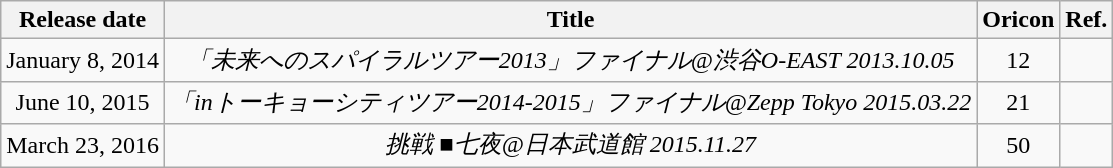<table class="wikitable plainrowheaders" style="text-align: center">
<tr>
<th>Release date</th>
<th>Title</th>
<th>Oricon</th>
<th>Ref.</th>
</tr>
<tr>
<td>January 8, 2014</td>
<td><em>「未来へのスパイラルツアー2013」ファイナル@渋谷O-EAST 2013.10.05</em></td>
<td>12</td>
<td></td>
</tr>
<tr>
<td>June 10, 2015</td>
<td><em>「inトーキョーシティツアー2014-2015」ファイナル@Zepp Tokyo 2015.03.22</em></td>
<td>21</td>
<td></td>
</tr>
<tr>
<td>March 23, 2016</td>
<td><em>挑戦 ■七夜@日本武道館 2015.11.27</em></td>
<td>50</td>
<td></td>
</tr>
</table>
